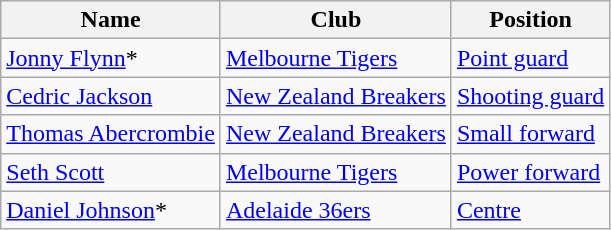<table class="wikitable">
<tr>
<th>Name</th>
<th>Club</th>
<th>Position</th>
</tr>
<tr>
<td><a href='#'>Jonny Flynn</a>*</td>
<td><a href='#'>Melbourne Tigers</a></td>
<td><a href='#'>Point guard</a></td>
</tr>
<tr>
<td><a href='#'>Cedric Jackson</a></td>
<td><a href='#'>New Zealand Breakers</a></td>
<td><a href='#'>Shooting guard</a></td>
</tr>
<tr>
<td><a href='#'>Thomas Abercrombie</a></td>
<td><a href='#'>New Zealand Breakers</a></td>
<td><a href='#'>Small forward</a></td>
</tr>
<tr>
<td><a href='#'>Seth Scott</a></td>
<td><a href='#'>Melbourne Tigers</a></td>
<td><a href='#'>Power forward</a></td>
</tr>
<tr>
<td><a href='#'>Daniel Johnson</a>*</td>
<td><a href='#'>Adelaide 36ers</a></td>
<td><a href='#'>Centre</a></td>
</tr>
</table>
